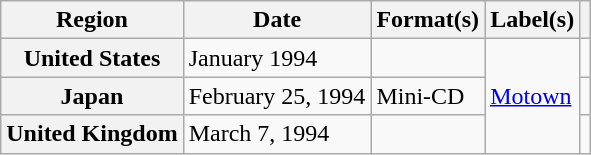<table class="wikitable plainrowheaders">
<tr>
<th scope="col">Region</th>
<th scope="col">Date</th>
<th scope="col">Format(s)</th>
<th scope="col">Label(s)</th>
<th scope="col"></th>
</tr>
<tr>
<th scope="row">United States</th>
<td>January 1994</td>
<td></td>
<td rowspan="3"><a href='#'>Motown</a></td>
<td></td>
</tr>
<tr>
<th scope="row">Japan</th>
<td>February 25, 1994</td>
<td>Mini-CD</td>
<td></td>
</tr>
<tr>
<th scope="row">United Kingdom</th>
<td>March 7, 1994</td>
<td></td>
<td></td>
</tr>
</table>
